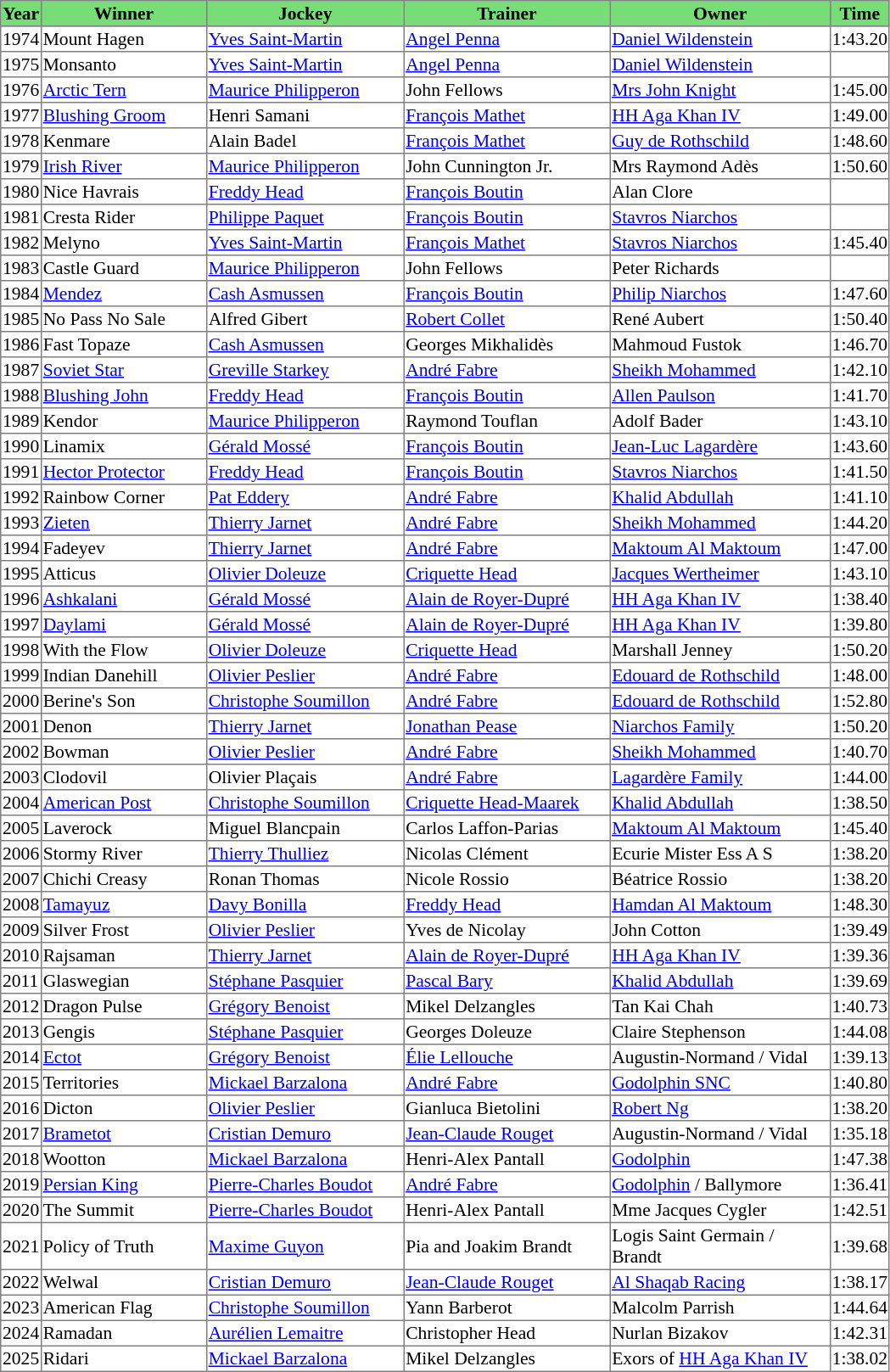<table class = "sortable" | border="1" style="border-collapse: collapse; font-size:90%">
<tr bgcolor="#77dd77" align="center">
<th>Year</th>
<th>Winner</th>
<th>Jockey</th>
<th>Trainer</th>
<th>Owner</th>
<th>Time</th>
</tr>
<tr>
<td>1974</td>
<td width=127px>Mount Hagen</td>
<td width=152px><a href='#'>Yves Saint-Martin</a></td>
<td width=159px><a href='#'>Angel Penna</a></td>
<td width=170px><a href='#'>Daniel Wildenstein</a></td>
<td>1:43.20</td>
</tr>
<tr>
<td>1975</td>
<td>Monsanto</td>
<td><a href='#'>Yves Saint-Martin</a></td>
<td><a href='#'>Angel Penna</a></td>
<td><a href='#'>Daniel Wildenstein</a></td>
<td></td>
</tr>
<tr>
<td>1976</td>
<td><a href='#'>Arctic Tern</a></td>
<td><a href='#'>Maurice Philipperon</a></td>
<td>John Fellows</td>
<td><a href='#'>Mrs John Knight</a></td>
<td>1:45.00</td>
</tr>
<tr>
<td>1977</td>
<td><a href='#'>Blushing Groom</a></td>
<td>Henri Samani</td>
<td><a href='#'>François Mathet</a></td>
<td><a href='#'>HH Aga Khan IV</a></td>
<td>1:49.00</td>
</tr>
<tr>
<td>1978</td>
<td>Kenmare</td>
<td>Alain Badel</td>
<td><a href='#'>François Mathet</a></td>
<td><a href='#'>Guy de Rothschild</a></td>
<td>1:48.60</td>
</tr>
<tr>
<td>1979</td>
<td><a href='#'>Irish River</a></td>
<td><a href='#'>Maurice Philipperon</a></td>
<td>John Cunnington Jr.</td>
<td>Mrs Raymond Adès</td>
<td>1:50.60</td>
</tr>
<tr>
<td>1980</td>
<td>Nice Havrais</td>
<td><a href='#'>Freddy Head</a></td>
<td><a href='#'>François Boutin</a></td>
<td>Alan Clore</td>
<td></td>
</tr>
<tr>
<td>1981</td>
<td>Cresta Rider</td>
<td><a href='#'>Philippe Paquet</a></td>
<td><a href='#'>François Boutin</a></td>
<td><a href='#'>Stavros Niarchos</a></td>
<td></td>
</tr>
<tr>
<td>1982</td>
<td>Melyno</td>
<td><a href='#'>Yves Saint-Martin</a></td>
<td><a href='#'>François Mathet</a></td>
<td><a href='#'>Stavros Niarchos</a></td>
<td>1:45.40</td>
</tr>
<tr>
<td>1983</td>
<td>Castle Guard</td>
<td><a href='#'>Maurice Philipperon</a></td>
<td>John Fellows</td>
<td>Peter Richards</td>
<td></td>
</tr>
<tr>
<td>1984</td>
<td><a href='#'>Mendez</a></td>
<td><a href='#'>Cash Asmussen</a></td>
<td><a href='#'>François Boutin</a></td>
<td><a href='#'>Philip Niarchos</a></td>
<td>1:47.60</td>
</tr>
<tr>
<td>1985</td>
<td>No Pass No Sale</td>
<td>Alfred Gibert</td>
<td><a href='#'>Robert Collet</a></td>
<td>René Aubert</td>
<td>1:50.40</td>
</tr>
<tr>
<td>1986</td>
<td>Fast Topaze</td>
<td><a href='#'>Cash Asmussen</a></td>
<td>Georges Mikhalidès</td>
<td>Mahmoud Fustok</td>
<td>1:46.70</td>
</tr>
<tr>
<td>1987</td>
<td><a href='#'>Soviet Star</a></td>
<td><a href='#'>Greville Starkey</a></td>
<td><a href='#'>André Fabre</a></td>
<td><a href='#'>Sheikh Mohammed</a></td>
<td>1:42.10</td>
</tr>
<tr>
<td>1988</td>
<td><a href='#'>Blushing John</a></td>
<td><a href='#'>Freddy Head</a></td>
<td><a href='#'>François Boutin</a></td>
<td><a href='#'>Allen Paulson</a></td>
<td>1:41.70</td>
</tr>
<tr>
<td>1989</td>
<td>Kendor</td>
<td><a href='#'>Maurice Philipperon</a></td>
<td>Raymond Touflan</td>
<td>Adolf Bader</td>
<td>1:43.10</td>
</tr>
<tr>
<td>1990</td>
<td>Linamix</td>
<td><a href='#'>Gérald Mossé</a></td>
<td><a href='#'>François Boutin</a></td>
<td><a href='#'>Jean-Luc Lagardère</a></td>
<td>1:43.60</td>
</tr>
<tr>
<td>1991</td>
<td><a href='#'>Hector Protector</a></td>
<td><a href='#'>Freddy Head</a></td>
<td><a href='#'>François Boutin</a></td>
<td><a href='#'>Stavros Niarchos</a></td>
<td>1:41.50</td>
</tr>
<tr>
<td>1992</td>
<td>Rainbow Corner</td>
<td><a href='#'>Pat Eddery</a></td>
<td><a href='#'>André Fabre</a></td>
<td><a href='#'>Khalid Abdullah</a></td>
<td>1:41.10</td>
</tr>
<tr>
<td>1993</td>
<td><a href='#'>Zieten</a></td>
<td><a href='#'>Thierry Jarnet</a></td>
<td><a href='#'>André Fabre</a></td>
<td><a href='#'>Sheikh Mohammed</a></td>
<td>1:44.20</td>
</tr>
<tr>
<td>1994</td>
<td>Fadeyev</td>
<td><a href='#'>Thierry Jarnet</a></td>
<td><a href='#'>André Fabre</a></td>
<td><a href='#'>Maktoum Al Maktoum</a></td>
<td>1:47.00</td>
</tr>
<tr>
<td>1995</td>
<td>Atticus</td>
<td><a href='#'>Olivier Doleuze</a></td>
<td><a href='#'>Criquette Head</a></td>
<td><a href='#'>Jacques Wertheimer</a></td>
<td>1:43.10</td>
</tr>
<tr>
<td>1996</td>
<td><a href='#'>Ashkalani</a></td>
<td><a href='#'>Gérald Mossé</a></td>
<td><a href='#'>Alain de Royer-Dupré</a></td>
<td><a href='#'>HH Aga Khan IV</a></td>
<td>1:38.40</td>
</tr>
<tr>
<td>1997</td>
<td><a href='#'>Daylami</a></td>
<td><a href='#'>Gérald Mossé</a></td>
<td><a href='#'>Alain de Royer-Dupré</a></td>
<td><a href='#'>HH Aga Khan IV</a></td>
<td>1:39.80</td>
</tr>
<tr>
<td>1998</td>
<td>With the Flow</td>
<td><a href='#'>Olivier Doleuze</a></td>
<td><a href='#'>Criquette Head</a></td>
<td>Marshall Jenney</td>
<td>1:50.20</td>
</tr>
<tr>
<td>1999</td>
<td>Indian Danehill</td>
<td><a href='#'>Olivier Peslier</a></td>
<td><a href='#'>André Fabre</a></td>
<td><a href='#'>Edouard de Rothschild</a></td>
<td>1:48.00</td>
</tr>
<tr>
<td>2000</td>
<td>Berine's Son</td>
<td><a href='#'>Christophe Soumillon</a></td>
<td><a href='#'>André Fabre</a></td>
<td><a href='#'>Edouard de Rothschild</a></td>
<td>1:52.80</td>
</tr>
<tr>
<td>2001</td>
<td>Denon</td>
<td><a href='#'>Thierry Jarnet</a></td>
<td><a href='#'>Jonathan Pease</a></td>
<td><a href='#'>Niarchos Family</a></td>
<td>1:50.20</td>
</tr>
<tr>
<td>2002</td>
<td>Bowman</td>
<td><a href='#'>Olivier Peslier</a></td>
<td><a href='#'>André Fabre</a></td>
<td><a href='#'>Sheikh Mohammed</a></td>
<td>1:40.70</td>
</tr>
<tr>
<td>2003</td>
<td>Clodovil</td>
<td>Olivier Plaçais</td>
<td><a href='#'>André Fabre</a></td>
<td><a href='#'>Lagardère Family</a></td>
<td>1:44.00</td>
</tr>
<tr>
<td>2004</td>
<td><a href='#'>American Post</a></td>
<td><a href='#'>Christophe Soumillon</a></td>
<td><a href='#'>Criquette Head-Maarek</a></td>
<td><a href='#'>Khalid Abdullah</a></td>
<td>1:38.50</td>
</tr>
<tr>
<td>2005</td>
<td>Laverock</td>
<td>Miguel Blancpain</td>
<td>Carlos Laffon-Parias</td>
<td><a href='#'>Maktoum Al Maktoum</a></td>
<td>1:45.40</td>
</tr>
<tr>
<td>2006</td>
<td>Stormy River</td>
<td><a href='#'>Thierry Thulliez</a></td>
<td>Nicolas Clément</td>
<td>Ecurie Mister Ess A S</td>
<td>1:38.20</td>
</tr>
<tr>
<td>2007</td>
<td>Chichi Creasy</td>
<td>Ronan Thomas</td>
<td>Nicole Rossio</td>
<td>Béatrice Rossio</td>
<td>1:38.20</td>
</tr>
<tr>
<td>2008</td>
<td><a href='#'>Tamayuz</a></td>
<td><a href='#'>Davy Bonilla</a></td>
<td><a href='#'>Freddy Head</a></td>
<td><a href='#'>Hamdan Al Maktoum</a></td>
<td>1:48.30</td>
</tr>
<tr>
<td>2009</td>
<td>Silver Frost</td>
<td><a href='#'>Olivier Peslier</a></td>
<td>Yves de Nicolay</td>
<td>John Cotton</td>
<td>1:39.49</td>
</tr>
<tr>
<td>2010</td>
<td>Rajsaman</td>
<td><a href='#'>Thierry Jarnet</a></td>
<td><a href='#'>Alain de Royer-Dupré</a></td>
<td><a href='#'>HH Aga Khan IV</a></td>
<td>1:39.36</td>
</tr>
<tr>
<td>2011</td>
<td>Glaswegian </td>
<td><a href='#'>Stéphane Pasquier</a></td>
<td><a href='#'>Pascal Bary</a></td>
<td><a href='#'>Khalid Abdullah</a></td>
<td>1:39.69</td>
</tr>
<tr>
<td>2012</td>
<td>Dragon Pulse</td>
<td><a href='#'>Grégory Benoist</a></td>
<td>Mikel Delzangles</td>
<td>Tan Kai Chah</td>
<td>1:40.73</td>
</tr>
<tr>
<td>2013</td>
<td>Gengis</td>
<td><a href='#'>Stéphane Pasquier</a></td>
<td>Georges Doleuze</td>
<td>Claire Stephenson</td>
<td>1:44.08</td>
</tr>
<tr>
<td>2014</td>
<td><a href='#'>Ectot</a></td>
<td><a href='#'>Grégory Benoist</a></td>
<td><a href='#'>Élie Lellouche</a></td>
<td>Augustin-Normand / Vidal </td>
<td>1:39.13</td>
</tr>
<tr>
<td>2015</td>
<td>Territories</td>
<td><a href='#'>Mickael Barzalona</a></td>
<td><a href='#'>André Fabre</a></td>
<td><a href='#'>Godolphin SNC</a></td>
<td>1:40.80</td>
</tr>
<tr>
<td>2016</td>
<td>Dicton</td>
<td><a href='#'>Olivier Peslier</a></td>
<td>Gianluca Bietolini</td>
<td><a href='#'>Robert Ng</a></td>
<td>1:38.20</td>
</tr>
<tr>
<td>2017</td>
<td><a href='#'>Brametot</a></td>
<td><a href='#'>Cristian Demuro</a></td>
<td><a href='#'>Jean-Claude Rouget</a></td>
<td>Augustin-Normand / Vidal </td>
<td>1:35.18</td>
</tr>
<tr>
<td>2018</td>
<td>Wootton</td>
<td><a href='#'>Mickael Barzalona</a></td>
<td>Henri-Alex Pantall</td>
<td><a href='#'>Godolphin</a></td>
<td>1:47.38</td>
</tr>
<tr>
<td>2019</td>
<td><a href='#'>Persian King</a></td>
<td><a href='#'>Pierre-Charles Boudot</a></td>
<td><a href='#'>André Fabre</a></td>
<td><a href='#'>Godolphin</a> / Ballymore </td>
<td>1:36.41</td>
</tr>
<tr>
<td>2020</td>
<td>The Summit</td>
<td><a href='#'>Pierre-Charles Boudot</a></td>
<td>Henri-Alex Pantall</td>
<td>Mme Jacques Cygler</td>
<td>1:42.51</td>
</tr>
<tr>
<td>2021</td>
<td>Policy of Truth</td>
<td><a href='#'>Maxime Guyon</a></td>
<td>Pia and Joakim Brandt</td>
<td>Logis Saint Germain / Brandt </td>
<td>1:39.68</td>
</tr>
<tr>
<td>2022</td>
<td>Welwal</td>
<td><a href='#'>Cristian Demuro</a></td>
<td><a href='#'>Jean-Claude Rouget</a></td>
<td><a href='#'>Al Shaqab Racing</a></td>
<td>1:38.17</td>
</tr>
<tr>
<td>2023</td>
<td>American Flag</td>
<td><a href='#'>Christophe Soumillon</a></td>
<td>Yann Barberot</td>
<td>Malcolm Parrish</td>
<td>1:44.64</td>
</tr>
<tr>
<td>2024</td>
<td>Ramadan </td>
<td><a href='#'>Aurélien Lemaitre</a></td>
<td>Christopher Head</td>
<td>Nurlan Bizakov</td>
<td>1:42.31</td>
</tr>
<tr>
<td>2025</td>
<td>Ridari</td>
<td><a href='#'>Mickael Barzalona</a></td>
<td>Mikel Delzangles</td>
<td>Exors of <a href='#'>HH Aga Khan IV</a></td>
<td>1:38.02</td>
</tr>
</table>
